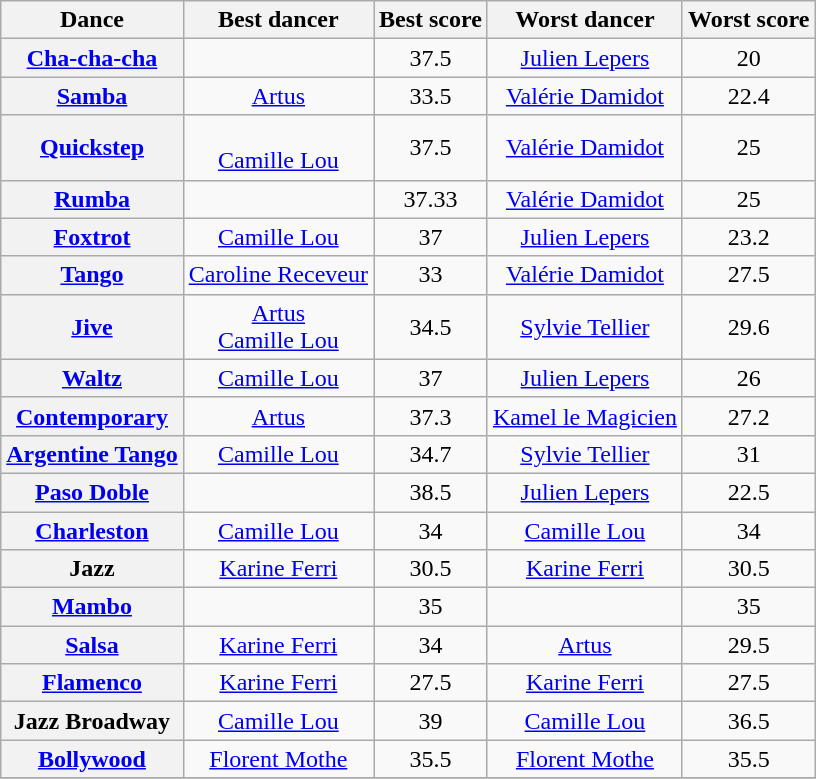<table class="wikitable sortable" style="text-align:center;">
<tr>
<th>Dance</th>
<th class="sortable">Best dancer</th>
<th>Best score</th>
<th class="sortable">Worst dancer</th>
<th>Worst score</th>
</tr>
<tr>
<th><a href='#'>Cha-cha-cha</a></th>
<td></td>
<td>37.5</td>
<td><a href='#'>Julien Lepers</a></td>
<td>20</td>
</tr>
<tr>
<th><a href='#'>Samba</a></th>
<td><a href='#'>Artus</a></td>
<td>33.5</td>
<td><a href='#'>Valérie Damidot</a></td>
<td>22.4</td>
</tr>
<tr>
<th><a href='#'>Quickstep</a></th>
<td><br><a href='#'>Camille Lou</a></td>
<td>37.5</td>
<td><a href='#'>Valérie Damidot</a></td>
<td>25</td>
</tr>
<tr>
<th><a href='#'>Rumba</a></th>
<td></td>
<td>37.33</td>
<td><a href='#'>Valérie Damidot</a></td>
<td>25</td>
</tr>
<tr>
<th><a href='#'>Foxtrot</a></th>
<td><a href='#'>Camille Lou</a></td>
<td>37</td>
<td><a href='#'>Julien Lepers</a></td>
<td>23.2</td>
</tr>
<tr>
<th><a href='#'>Tango</a></th>
<td><a href='#'>Caroline Receveur</a></td>
<td>33</td>
<td><a href='#'>Valérie Damidot</a></td>
<td>27.5</td>
</tr>
<tr>
<th><a href='#'>Jive</a></th>
<td><a href='#'>Artus</a><br><a href='#'>Camille Lou</a></td>
<td>34.5</td>
<td><a href='#'>Sylvie Tellier</a></td>
<td>29.6</td>
</tr>
<tr>
<th><a href='#'>Waltz</a></th>
<td><a href='#'>Camille Lou</a></td>
<td>37</td>
<td><a href='#'>Julien Lepers</a></td>
<td>26</td>
</tr>
<tr>
<th><a href='#'>Contemporary</a></th>
<td><a href='#'>Artus</a></td>
<td>37.3</td>
<td><a href='#'>Kamel le Magicien</a></td>
<td>27.2</td>
</tr>
<tr>
<th><a href='#'>Argentine Tango</a></th>
<td><a href='#'>Camille Lou</a></td>
<td>34.7</td>
<td><a href='#'>Sylvie Tellier</a></td>
<td>31</td>
</tr>
<tr>
<th><a href='#'>Paso Doble</a></th>
<td></td>
<td>38.5</td>
<td><a href='#'>Julien Lepers</a></td>
<td>22.5</td>
</tr>
<tr>
<th><a href='#'>Charleston</a></th>
<td><a href='#'>Camille Lou</a></td>
<td>34</td>
<td><a href='#'>Camille Lou</a></td>
<td>34</td>
</tr>
<tr>
<th>Jazz</th>
<td><a href='#'>Karine Ferri</a></td>
<td>30.5</td>
<td><a href='#'>Karine Ferri</a></td>
<td>30.5</td>
</tr>
<tr>
<th><a href='#'>Mambo</a></th>
<td></td>
<td>35</td>
<td></td>
<td>35</td>
</tr>
<tr>
<th><a href='#'>Salsa</a></th>
<td><a href='#'>Karine Ferri</a></td>
<td>34</td>
<td><a href='#'>Artus</a></td>
<td>29.5</td>
</tr>
<tr>
<th><a href='#'>Flamenco</a></th>
<td><a href='#'>Karine Ferri</a></td>
<td>27.5</td>
<td><a href='#'>Karine Ferri</a></td>
<td>27.5</td>
</tr>
<tr>
<th>Jazz Broadway</th>
<td><a href='#'>Camille Lou</a></td>
<td>39</td>
<td><a href='#'>Camille Lou</a></td>
<td>36.5</td>
</tr>
<tr>
<th><a href='#'>Bollywood</a></th>
<td><a href='#'>Florent Mothe</a></td>
<td>35.5</td>
<td><a href='#'>Florent Mothe</a></td>
<td>35.5</td>
</tr>
<tr>
</tr>
</table>
